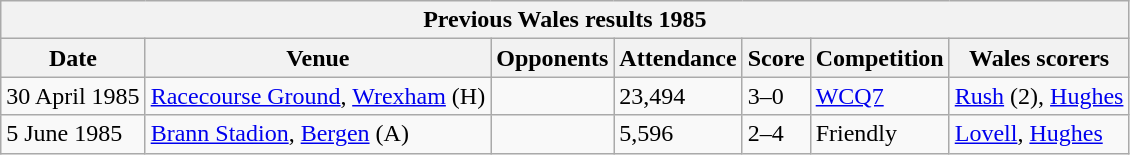<table class="wikitable">
<tr>
<th colspan=7>Previous Wales results 1985</th>
</tr>
<tr>
<th>Date</th>
<th>Venue</th>
<th>Opponents</th>
<th>Attendance</th>
<th>Score</th>
<th>Competition</th>
<th>Wales scorers</th>
</tr>
<tr>
<td>30 April 1985</td>
<td><a href='#'>Racecourse Ground</a>, <a href='#'>Wrexham</a> (H)</td>
<td></td>
<td>23,494</td>
<td>3–0</td>
<td><a href='#'>WCQ7</a></td>
<td><a href='#'>Rush</a> (2), <a href='#'>Hughes</a></td>
</tr>
<tr>
<td>5 June 1985</td>
<td><a href='#'>Brann Stadion</a>, <a href='#'>Bergen</a> (A)</td>
<td></td>
<td>5,596</td>
<td>2–4</td>
<td>Friendly</td>
<td><a href='#'>Lovell</a>, <a href='#'>Hughes</a></td>
</tr>
</table>
